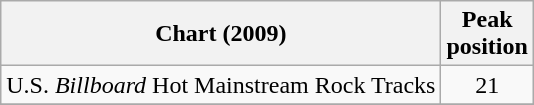<table class="wikitable">
<tr>
<th>Chart (2009)</th>
<th>Peak<br>position</th>
</tr>
<tr>
<td>U.S. <em>Billboard</em> Hot Mainstream Rock Tracks</td>
<td align="center">21</td>
</tr>
<tr>
</tr>
</table>
